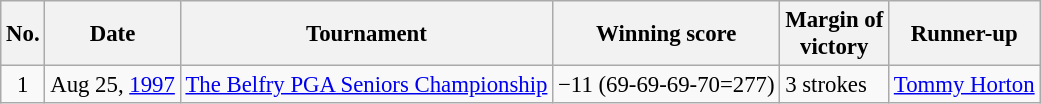<table class="wikitable" style="font-size:95%;">
<tr>
<th>No.</th>
<th>Date</th>
<th>Tournament</th>
<th>Winning score</th>
<th>Margin of<br>victory</th>
<th>Runner-up</th>
</tr>
<tr>
<td align=center>1</td>
<td align=right>Aug 25, <a href='#'>1997</a></td>
<td><a href='#'>The Belfry PGA Seniors Championship</a></td>
<td>−11 (69-69-69-70=277)</td>
<td>3 strokes</td>
<td> <a href='#'>Tommy Horton</a></td>
</tr>
</table>
